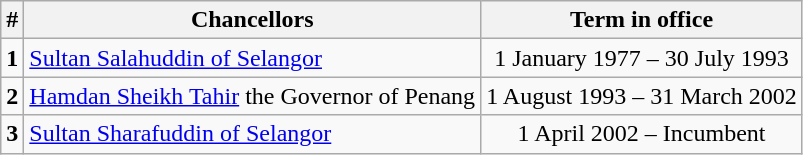<table class="wikitable">
<tr>
<th>#</th>
<th>Chancellors</th>
<th>Term in office</th>
</tr>
<tr>
<td><strong>1</strong></td>
<td><a href='#'>Sultan Salahuddin of Selangor</a></td>
<td align=center>1 January 1977 – 30 July 1993</td>
</tr>
<tr>
<td><strong>2</strong></td>
<td><a href='#'>Hamdan Sheikh Tahir</a> the Governor of Penang</td>
<td align=center>1 August 1993 – 31 March 2002</td>
</tr>
<tr>
<td><strong>3</strong></td>
<td><a href='#'>Sultan Sharafuddin of Selangor</a></td>
<td align=center>1 April 2002 – Incumbent</td>
</tr>
</table>
